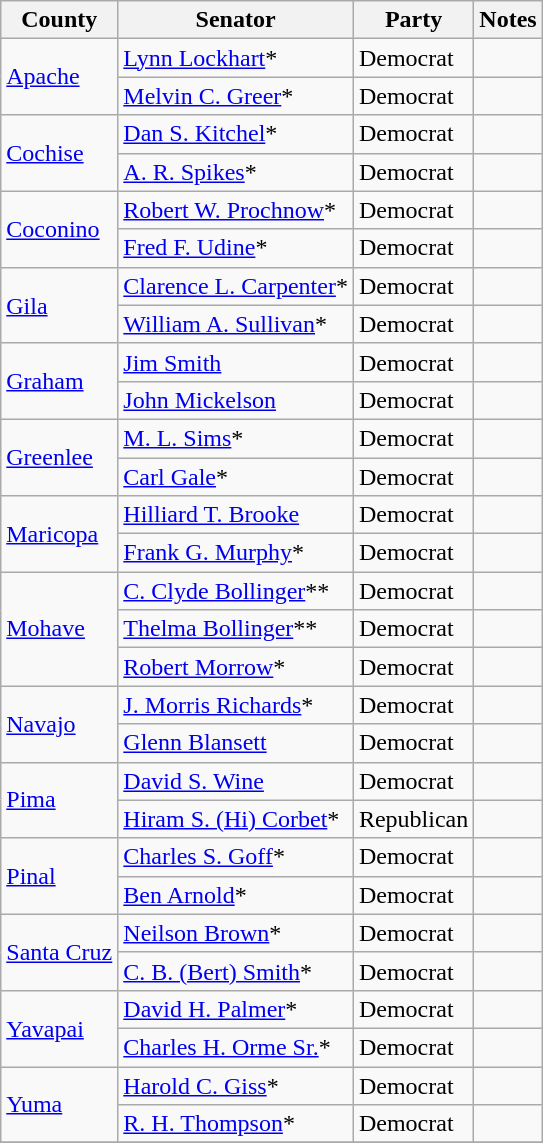<table class=wikitable>
<tr>
<th>County</th>
<th>Senator</th>
<th>Party</th>
<th>Notes</th>
</tr>
<tr>
<td rowspan="2"><a href='#'>Apache</a></td>
<td><a href='#'>Lynn Lockhart</a>*</td>
<td>Democrat</td>
<td></td>
</tr>
<tr>
<td><a href='#'>Melvin C. Greer</a>*</td>
<td>Democrat</td>
<td></td>
</tr>
<tr>
<td rowspan="2"><a href='#'>Cochise</a></td>
<td><a href='#'>Dan S. Kitchel</a>*</td>
<td>Democrat</td>
<td></td>
</tr>
<tr>
<td><a href='#'>A. R. Spikes</a>*</td>
<td>Democrat</td>
<td></td>
</tr>
<tr>
<td rowspan="2"><a href='#'>Coconino</a></td>
<td><a href='#'>Robert W. Prochnow</a>*</td>
<td>Democrat</td>
<td></td>
</tr>
<tr>
<td><a href='#'>Fred F. Udine</a>*</td>
<td>Democrat</td>
<td></td>
</tr>
<tr>
<td rowspan="2"><a href='#'>Gila</a></td>
<td><a href='#'>Clarence L. Carpenter</a>*</td>
<td>Democrat</td>
<td></td>
</tr>
<tr>
<td><a href='#'>William A. Sullivan</a>*</td>
<td>Democrat</td>
<td></td>
</tr>
<tr>
<td rowspan="2"><a href='#'>Graham</a></td>
<td><a href='#'>Jim Smith</a></td>
<td>Democrat</td>
<td></td>
</tr>
<tr>
<td><a href='#'>John Mickelson</a></td>
<td>Democrat</td>
<td></td>
</tr>
<tr>
<td rowspan="2"><a href='#'>Greenlee</a></td>
<td><a href='#'>M. L. Sims</a>*</td>
<td>Democrat</td>
<td></td>
</tr>
<tr>
<td><a href='#'>Carl Gale</a>*</td>
<td>Democrat</td>
<td></td>
</tr>
<tr>
<td rowspan="2"><a href='#'>Maricopa</a></td>
<td><a href='#'>Hilliard T. Brooke</a></td>
<td>Democrat</td>
<td></td>
</tr>
<tr>
<td><a href='#'>Frank G. Murphy</a>*</td>
<td>Democrat</td>
<td></td>
</tr>
<tr>
<td rowspan="3"><a href='#'>Mohave</a></td>
<td><a href='#'>C. Clyde Bollinger</a>**</td>
<td>Democrat</td>
<td></td>
</tr>
<tr>
<td><a href='#'>Thelma Bollinger</a>**</td>
<td>Democrat</td>
<td></td>
</tr>
<tr>
<td><a href='#'>Robert Morrow</a>*</td>
<td>Democrat</td>
<td></td>
</tr>
<tr>
<td rowspan="2"><a href='#'>Navajo</a></td>
<td><a href='#'>J. Morris Richards</a>*</td>
<td>Democrat</td>
<td></td>
</tr>
<tr>
<td><a href='#'>Glenn Blansett</a></td>
<td>Democrat</td>
<td></td>
</tr>
<tr>
<td rowspan="2"><a href='#'>Pima</a></td>
<td><a href='#'>David S. Wine</a></td>
<td>Democrat</td>
<td></td>
</tr>
<tr>
<td><a href='#'>Hiram S. (Hi) Corbet</a>*</td>
<td>Republican</td>
<td></td>
</tr>
<tr>
<td rowspan="2"><a href='#'>Pinal</a></td>
<td><a href='#'>Charles S. Goff</a>*</td>
<td>Democrat</td>
<td></td>
</tr>
<tr>
<td><a href='#'>Ben Arnold</a>*</td>
<td>Democrat</td>
<td></td>
</tr>
<tr>
<td rowspan="2"><a href='#'>Santa Cruz</a></td>
<td><a href='#'>Neilson Brown</a>*</td>
<td>Democrat</td>
<td></td>
</tr>
<tr>
<td><a href='#'>C. B. (Bert) Smith</a>*</td>
<td>Democrat</td>
<td></td>
</tr>
<tr>
<td rowspan="2"><a href='#'>Yavapai</a></td>
<td><a href='#'>David H. Palmer</a>*</td>
<td>Democrat</td>
<td></td>
</tr>
<tr>
<td><a href='#'>Charles H. Orme Sr.</a>*</td>
<td>Democrat</td>
<td></td>
</tr>
<tr>
<td rowspan="2"><a href='#'>Yuma</a></td>
<td><a href='#'>Harold C. Giss</a>*</td>
<td>Democrat</td>
<td></td>
</tr>
<tr>
<td><a href='#'>R. H. Thompson</a>*</td>
<td>Democrat</td>
<td></td>
</tr>
<tr>
</tr>
</table>
